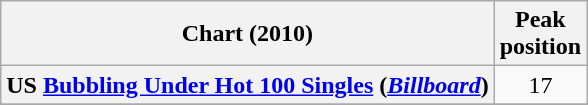<table class="wikitable sortable plainrowheaders">
<tr>
<th scope="col">Chart (2010)</th>
<th scope="col">Peak<br>position</th>
</tr>
<tr>
<th scope="row">US <a href='#'>Bubbling Under Hot 100 Singles</a> (<em><a href='#'>Billboard</a></em>)</th>
<td align="center">17</td>
</tr>
<tr>
</tr>
</table>
